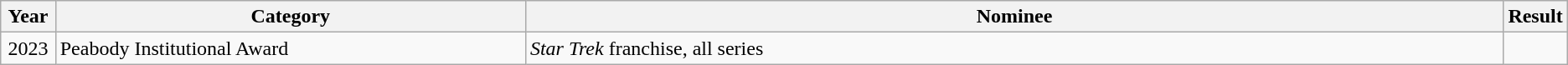<table class="wikitable">
<tr>
<th width="3.5%">Year</th>
<th width="30%">Category</th>
<th>Nominee</th>
<th width="3.5%">Result</th>
</tr>
<tr>
<td align="center">2023</td>
<td>Peabody Institutional Award</td>
<td><em>Star Trek</em> franchise, all series</td>
<td></td>
</tr>
</table>
